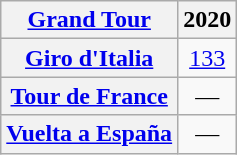<table class="wikitable plainrowheaders">
<tr>
<th scope="col"><a href='#'>Grand Tour</a></th>
<th scope="col">2020</th>
</tr>
<tr style="text-align:center;">
<th scope="row"> <a href='#'>Giro d'Italia</a></th>
<td><a href='#'>133</a></td>
</tr>
<tr style="text-align:center;">
<th scope="row"> <a href='#'>Tour de France</a></th>
<td>—</td>
</tr>
<tr style="text-align:center;">
<th scope="row"> <a href='#'>Vuelta a España</a></th>
<td>—</td>
</tr>
</table>
